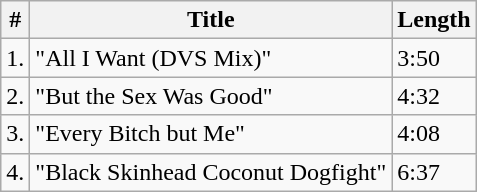<table class="wikitable">
<tr>
<th>#</th>
<th>Title</th>
<th>Length</th>
</tr>
<tr>
<td>1.</td>
<td>"All I Want (DVS Mix)"</td>
<td>3:50</td>
</tr>
<tr>
<td>2.</td>
<td>"But the Sex Was Good"</td>
<td>4:32</td>
</tr>
<tr>
<td>3.</td>
<td>"Every Bitch but Me"</td>
<td>4:08</td>
</tr>
<tr>
<td>4.</td>
<td>"Black Skinhead Coconut Dogfight"</td>
<td>6:37</td>
</tr>
</table>
